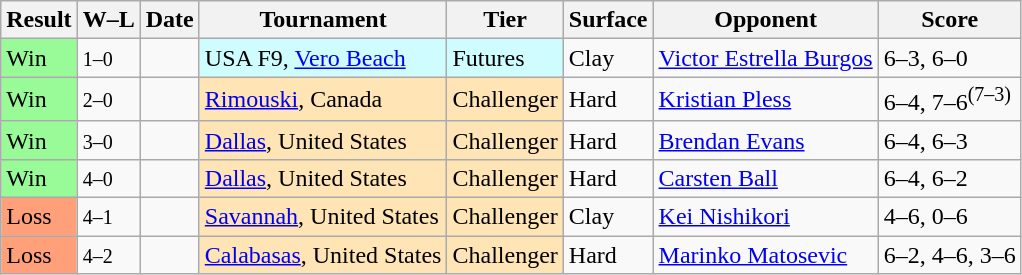<table class="sortable wikitable">
<tr>
<th>Result</th>
<th class="unsortable">W–L</th>
<th>Date</th>
<th>Tournament</th>
<th>Tier</th>
<th>Surface</th>
<th>Opponent</th>
<th class="unsortable">Score</th>
</tr>
<tr>
<td style="background:#98fb98;">Win</td>
<td><small>1–0</small></td>
<td></td>
<td style="background:#cffcff;">USA F9, <a href='#'>Vero Beach</a></td>
<td style="background:#cffcff;">Futures</td>
<td>Clay</td>
<td> <a href='#'>Victor Estrella Burgos</a></td>
<td>6–3, 6–0</td>
</tr>
<tr>
<td style="background:#98fb98;">Win</td>
<td><small>2–0</small></td>
<td></td>
<td style="background:moccasin;"><a href='#'>Rimouski</a>, Canada</td>
<td style="background:moccasin;">Challenger</td>
<td>Hard</td>
<td> <a href='#'>Kristian Pless</a></td>
<td>6–4, 7–6<sup>(7–3)</sup></td>
</tr>
<tr>
<td style="background:#98fb98;">Win</td>
<td><small>3–0</small></td>
<td></td>
<td style="background:moccasin;"><a href='#'>Dallas</a>, United States</td>
<td style="background:moccasin;">Challenger</td>
<td>Hard</td>
<td> <a href='#'>Brendan Evans</a></td>
<td>6–4, 6–3</td>
</tr>
<tr>
<td style="background:#98fb98;">Win</td>
<td><small>4–0</small></td>
<td></td>
<td style="background:moccasin;"><a href='#'>Dallas</a>, United States</td>
<td style="background:moccasin;">Challenger</td>
<td>Hard</td>
<td> <a href='#'>Carsten Ball</a></td>
<td>6–4, 6–2</td>
</tr>
<tr>
<td style="background:#ffa07a;">Loss</td>
<td><small>4–1</small></td>
<td></td>
<td style="background:moccasin;"><a href='#'>Savannah</a>, United States</td>
<td style="background:moccasin;">Challenger</td>
<td>Clay</td>
<td> <a href='#'>Kei Nishikori</a></td>
<td>4–6, 0–6</td>
</tr>
<tr>
<td style="background:#ffa07a;">Loss</td>
<td><small>4–2</small></td>
<td></td>
<td style="background:moccasin;"><a href='#'>Calabasas</a>, United States</td>
<td style="background:moccasin;">Challenger</td>
<td>Hard</td>
<td> <a href='#'>Marinko Matosevic</a></td>
<td>6–2, 4–6, 3–6</td>
</tr>
</table>
